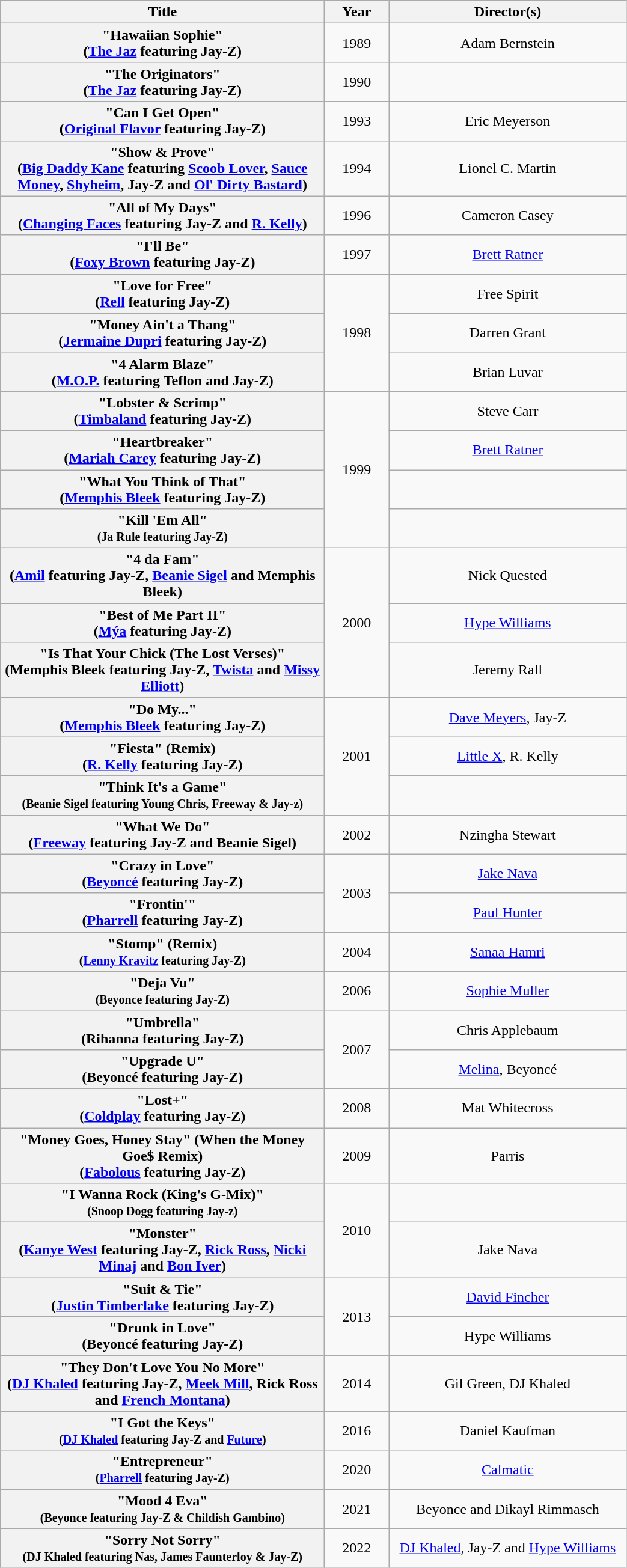<table class="wikitable plainrowheaders" style="text-align:center;">
<tr>
<th scope="col" style="width:22em;">Title</th>
<th scope="col" style="width:4em;">Year</th>
<th scope="col" style="width:16em;">Director(s)</th>
</tr>
<tr>
<th scope="row">"Hawaiian Sophie"<br><span>(<a href='#'>The Jaz</a> featuring Jay-Z)</span></th>
<td>1989</td>
<td>Adam Bernstein</td>
</tr>
<tr>
<th scope="row">"The Originators"<br><span>(<a href='#'>The Jaz</a> featuring Jay-Z)</span></th>
<td>1990</td>
<td></td>
</tr>
<tr>
<th scope="row">"Can I Get Open"<br><span>(<a href='#'>Original Flavor</a> featuring Jay-Z)</span></th>
<td>1993</td>
<td>Eric Meyerson</td>
</tr>
<tr>
<th scope="row">"Show & Prove"<br><span>(<a href='#'>Big Daddy Kane</a> featuring <a href='#'>Scoob Lover</a>, <a href='#'>Sauce Money</a>, <a href='#'>Shyheim</a>, Jay-Z and <a href='#'>Ol' Dirty Bastard</a>)</span></th>
<td>1994</td>
<td>Lionel C. Martin</td>
</tr>
<tr>
<th scope="row">"All of My Days"<br><span>(<a href='#'>Changing Faces</a> featuring Jay-Z and <a href='#'>R. Kelly</a>)</span></th>
<td>1996</td>
<td>Cameron Casey</td>
</tr>
<tr>
<th scope="row">"I'll Be"<br><span>(<a href='#'>Foxy Brown</a> featuring Jay-Z)</span></th>
<td>1997</td>
<td><a href='#'>Brett Ratner</a></td>
</tr>
<tr>
<th scope="row">"Love for Free"<br><span>(<a href='#'>Rell</a> featuring Jay-Z)</span></th>
<td rowspan="3">1998</td>
<td>Free Spirit</td>
</tr>
<tr>
<th scope="row">"Money Ain't a Thang"<br><span>(<a href='#'>Jermaine Dupri</a> featuring Jay-Z)</span></th>
<td>Darren Grant</td>
</tr>
<tr>
<th scope="row">"4 Alarm Blaze"<br><span>(<a href='#'>M.O.P.</a> featuring Teflon and Jay-Z)</span></th>
<td>Brian Luvar</td>
</tr>
<tr>
<th scope="row">"Lobster & Scrimp"<br><span>(<a href='#'>Timbaland</a> featuring Jay-Z)</span></th>
<td rowspan="4">1999</td>
<td>Steve Carr</td>
</tr>
<tr>
<th scope="row">"Heartbreaker"<br><span>(<a href='#'>Mariah Carey</a> featuring Jay-Z)</span></th>
<td><a href='#'>Brett Ratner</a></td>
</tr>
<tr>
<th scope="row">"What You Think of That"<br><span>(<a href='#'>Memphis Bleek</a> featuring Jay-Z)</span></th>
<td></td>
</tr>
<tr>
<th>"Kill 'Em All"<br><small>(Ja Rule featuring Jay-Z)</small></th>
<td></td>
</tr>
<tr>
<th scope="row">"4 da Fam"<br><span>(<a href='#'>Amil</a> featuring Jay-Z, <a href='#'>Beanie Sigel</a> and Memphis Bleek)</span></th>
<td rowspan="3">2000</td>
<td>Nick Quested</td>
</tr>
<tr>
<th scope="row">"Best of Me Part II"<br><span>(<a href='#'>Mýa</a> featuring Jay-Z)</span></th>
<td><a href='#'>Hype Williams</a></td>
</tr>
<tr>
<th scope="row">"Is That Your Chick (The Lost Verses)"<br><span>(Memphis Bleek featuring Jay-Z, <a href='#'>Twista</a> and <a href='#'>Missy Elliott</a>)</span></th>
<td>Jeremy Rall</td>
</tr>
<tr>
<th scope="row">"Do My..."<br><span>(<a href='#'>Memphis Bleek</a> featuring Jay-Z)</span></th>
<td rowspan="3">2001</td>
<td><a href='#'>Dave Meyers</a>, Jay-Z</td>
</tr>
<tr>
<th scope="row">"Fiesta" (Remix)<br><span>(<a href='#'>R. Kelly</a> featuring Jay-Z)</span></th>
<td><a href='#'>Little X</a>, R. Kelly</td>
</tr>
<tr>
<th>"Think It's a Game"<br><small>(Beanie Sigel featuring Young Chris, Freeway & Jay-z)</small></th>
<td></td>
</tr>
<tr>
<th scope="row">"What We Do"<br><span>(<a href='#'>Freeway</a> featuring Jay-Z and Beanie Sigel)</span></th>
<td>2002</td>
<td>Nzingha Stewart</td>
</tr>
<tr>
<th scope="row">"Crazy in Love"<br><span>(<a href='#'>Beyoncé</a> featuring Jay-Z)</span></th>
<td rowspan="2">2003</td>
<td><a href='#'>Jake Nava</a></td>
</tr>
<tr>
<th scope="row">"Frontin'"<br><span>(<a href='#'>Pharrell</a> featuring Jay-Z)</span></th>
<td><a href='#'>Paul Hunter</a></td>
</tr>
<tr>
<th scope="row">"Stomp" (Remix)<br><small>(<a href='#'>Lenny Kravitz</a> featuring Jay-Z)</small></th>
<td>2004</td>
<td><a href='#'>Sanaa Hamri</a></td>
</tr>
<tr>
<th scope="row">"Deja Vu"<br><small>(Beyonce featuring Jay-Z)</small></th>
<td>2006</td>
<td><a href='#'>Sophie Muller</a></td>
</tr>
<tr>
<th scope="row">"Umbrella"<br><span>(Rihanna featuring Jay-Z)</span></th>
<td rowspan="2">2007</td>
<td>Chris Applebaum</td>
</tr>
<tr>
<th scope="row">"Upgrade U"<br><span>(Beyoncé featuring Jay-Z)</span></th>
<td><a href='#'>Melina</a>, Beyoncé</td>
</tr>
<tr>
<th scope="row">"Lost+"<br><span>(<a href='#'>Coldplay</a> featuring Jay-Z)</span></th>
<td>2008</td>
<td>Mat Whitecross</td>
</tr>
<tr>
<th scope="row">"Money Goes, Honey Stay" (When the Money Goe$ Remix)<br><span>(<a href='#'>Fabolous</a> featuring Jay-Z)</span></th>
<td>2009</td>
<td>Parris</td>
</tr>
<tr>
<th>"I Wanna Rock (King's G-Mix)"<br><small>(Snoop Dogg featuring Jay-z)</small></th>
<td rowspan="2">2010</td>
<td></td>
</tr>
<tr>
<th scope="row">"Monster"<br><span>(<a href='#'>Kanye West</a> featuring Jay-Z, <a href='#'>Rick Ross</a>, <a href='#'>Nicki Minaj</a> and <a href='#'>Bon Iver</a>)</span></th>
<td>Jake Nava</td>
</tr>
<tr>
<th scope="row">"Suit & Tie"<br><span>(<a href='#'>Justin Timberlake</a> featuring Jay-Z)</span></th>
<td rowspan="2">2013</td>
<td><a href='#'>David Fincher</a></td>
</tr>
<tr>
<th scope="row">"Drunk in Love"<br><span>(Beyoncé featuring Jay-Z)</span></th>
<td>Hype Williams</td>
</tr>
<tr>
<th scope="row">"They Don't Love You No More"<br><span>(<a href='#'>DJ Khaled</a> featuring Jay-Z, <a href='#'>Meek Mill</a>, Rick Ross and <a href='#'>French Montana</a>)</span></th>
<td>2014</td>
<td>Gil Green, DJ Khaled</td>
</tr>
<tr>
<th scope="row">"I Got the Keys"<br><small>(<a href='#'>DJ Khaled</a> featuring Jay-Z and <a href='#'>Future</a>)</small></th>
<td>2016</td>
<td>Daniel Kaufman</td>
</tr>
<tr>
<th scope="row">"Entrepreneur"<br><small>(<a href='#'>Pharrell</a> featuring Jay-Z)</small></th>
<td>2020</td>
<td><a href='#'>Calmatic</a></td>
</tr>
<tr>
<th>"Mood 4 Eva"<br><small>(Beyonce featuring Jay-Z & Childish Gambino)</small></th>
<td>2021</td>
<td>Beyonce and Dikayl Rimmasch</td>
</tr>
<tr>
<th>"Sorry Not Sorry"<br><small>(DJ Khaled featuring Nas, James Faunterloy & Jay-Z)</small></th>
<td>2022</td>
<td><a href='#'>DJ Khaled</a>, Jay-Z and <a href='#'>Hype Williams</a></td>
</tr>
</table>
